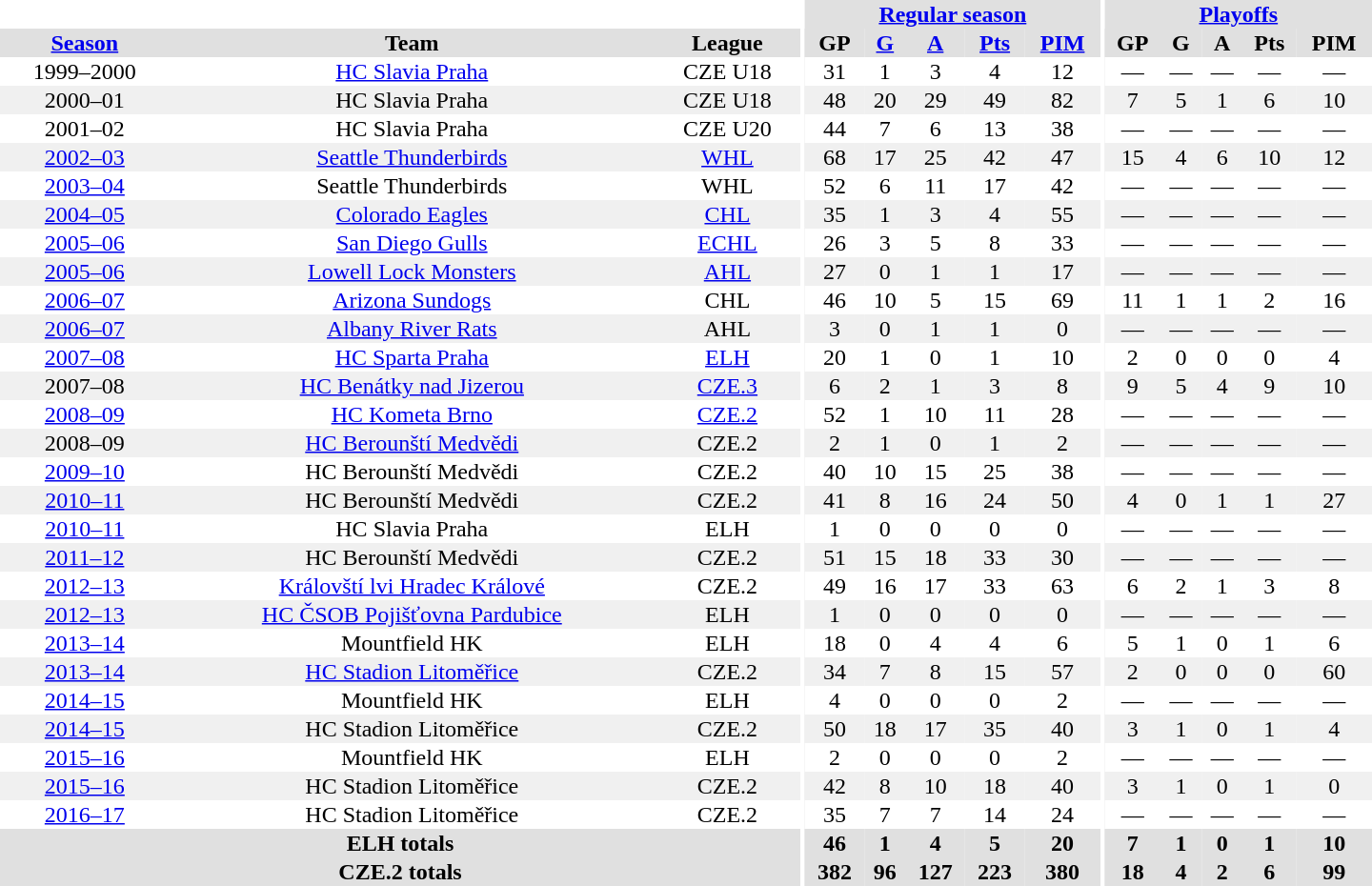<table border="0" cellpadding="1" cellspacing="0" style="text-align:center; width:60em">
<tr bgcolor="#e0e0e0">
<th colspan="3" bgcolor="#ffffff"></th>
<th rowspan="99" bgcolor="#ffffff"></th>
<th colspan="5"><a href='#'>Regular season</a></th>
<th rowspan="99" bgcolor="#ffffff"></th>
<th colspan="5"><a href='#'>Playoffs</a></th>
</tr>
<tr bgcolor="#e0e0e0">
<th><a href='#'>Season</a></th>
<th>Team</th>
<th>League</th>
<th>GP</th>
<th><a href='#'>G</a></th>
<th><a href='#'>A</a></th>
<th><a href='#'>Pts</a></th>
<th><a href='#'>PIM</a></th>
<th>GP</th>
<th>G</th>
<th>A</th>
<th>Pts</th>
<th>PIM</th>
</tr>
<tr>
<td>1999–2000</td>
<td><a href='#'>HC Slavia Praha</a></td>
<td>CZE U18</td>
<td>31</td>
<td>1</td>
<td>3</td>
<td>4</td>
<td>12</td>
<td>—</td>
<td>—</td>
<td>—</td>
<td>—</td>
<td>—</td>
</tr>
<tr style="background:#f0f0f0;">
<td>2000–01</td>
<td>HC Slavia Praha</td>
<td>CZE U18</td>
<td>48</td>
<td>20</td>
<td>29</td>
<td>49</td>
<td>82</td>
<td>7</td>
<td>5</td>
<td>1</td>
<td>6</td>
<td>10</td>
</tr>
<tr>
<td>2001–02</td>
<td>HC Slavia Praha</td>
<td>CZE U20</td>
<td>44</td>
<td>7</td>
<td>6</td>
<td>13</td>
<td>38</td>
<td>—</td>
<td>—</td>
<td>—</td>
<td>—</td>
<td>—</td>
</tr>
<tr style="background:#f0f0f0;">
<td><a href='#'>2002–03</a></td>
<td><a href='#'>Seattle Thunderbirds</a></td>
<td><a href='#'>WHL</a></td>
<td>68</td>
<td>17</td>
<td>25</td>
<td>42</td>
<td>47</td>
<td>15</td>
<td>4</td>
<td>6</td>
<td>10</td>
<td>12</td>
</tr>
<tr>
<td><a href='#'>2003–04</a></td>
<td>Seattle Thunderbirds</td>
<td>WHL</td>
<td>52</td>
<td>6</td>
<td>11</td>
<td>17</td>
<td>42</td>
<td>—</td>
<td>—</td>
<td>—</td>
<td>—</td>
<td>—</td>
</tr>
<tr style="background:#f0f0f0;">
<td><a href='#'>2004–05</a></td>
<td><a href='#'>Colorado Eagles</a></td>
<td><a href='#'>CHL</a></td>
<td>35</td>
<td>1</td>
<td>3</td>
<td>4</td>
<td>55</td>
<td>—</td>
<td>—</td>
<td>—</td>
<td>—</td>
<td>—</td>
</tr>
<tr>
<td><a href='#'>2005–06</a></td>
<td><a href='#'>San Diego Gulls</a></td>
<td><a href='#'>ECHL</a></td>
<td>26</td>
<td>3</td>
<td>5</td>
<td>8</td>
<td>33</td>
<td>—</td>
<td>—</td>
<td>—</td>
<td>—</td>
<td>—</td>
</tr>
<tr style="background:#f0f0f0;">
<td><a href='#'>2005–06</a></td>
<td><a href='#'>Lowell Lock Monsters</a></td>
<td><a href='#'>AHL</a></td>
<td>27</td>
<td>0</td>
<td>1</td>
<td>1</td>
<td>17</td>
<td>—</td>
<td>—</td>
<td>—</td>
<td>—</td>
<td>—</td>
</tr>
<tr>
<td><a href='#'>2006–07</a></td>
<td><a href='#'>Arizona Sundogs</a></td>
<td>CHL</td>
<td>46</td>
<td>10</td>
<td>5</td>
<td>15</td>
<td>69</td>
<td>11</td>
<td>1</td>
<td>1</td>
<td>2</td>
<td>16</td>
</tr>
<tr style="background:#f0f0f0;">
<td><a href='#'>2006–07</a></td>
<td><a href='#'>Albany River Rats</a></td>
<td>AHL</td>
<td>3</td>
<td>0</td>
<td>1</td>
<td>1</td>
<td>0</td>
<td>—</td>
<td>—</td>
<td>—</td>
<td>—</td>
<td>—</td>
</tr>
<tr>
<td><a href='#'>2007–08</a></td>
<td><a href='#'>HC Sparta Praha</a></td>
<td><a href='#'>ELH</a></td>
<td>20</td>
<td>1</td>
<td>0</td>
<td>1</td>
<td>10</td>
<td>2</td>
<td>0</td>
<td>0</td>
<td>0</td>
<td>4</td>
</tr>
<tr style="background:#f0f0f0;">
<td>2007–08</td>
<td><a href='#'>HC Benátky nad Jizerou</a></td>
<td><a href='#'>CZE.3</a></td>
<td>6</td>
<td>2</td>
<td>1</td>
<td>3</td>
<td>8</td>
<td>9</td>
<td>5</td>
<td>4</td>
<td>9</td>
<td>10</td>
</tr>
<tr>
<td><a href='#'>2008–09</a></td>
<td><a href='#'>HC Kometa Brno</a></td>
<td><a href='#'>CZE.2</a></td>
<td>52</td>
<td>1</td>
<td>10</td>
<td>11</td>
<td>28</td>
<td>—</td>
<td>—</td>
<td>—</td>
<td>—</td>
<td>—</td>
</tr>
<tr style="background:#f0f0f0;">
<td>2008–09</td>
<td><a href='#'>HC Berounští Medvědi</a></td>
<td>CZE.2</td>
<td>2</td>
<td>1</td>
<td>0</td>
<td>1</td>
<td>2</td>
<td>—</td>
<td>—</td>
<td>—</td>
<td>—</td>
<td>—</td>
</tr>
<tr>
<td><a href='#'>2009–10</a></td>
<td>HC Berounští Medvědi</td>
<td>CZE.2</td>
<td>40</td>
<td>10</td>
<td>15</td>
<td>25</td>
<td>38</td>
<td>—</td>
<td>—</td>
<td>—</td>
<td>—</td>
<td>—</td>
</tr>
<tr style="background:#f0f0f0;">
<td><a href='#'>2010–11</a></td>
<td>HC Berounští Medvědi</td>
<td>CZE.2</td>
<td>41</td>
<td>8</td>
<td>16</td>
<td>24</td>
<td>50</td>
<td>4</td>
<td>0</td>
<td>1</td>
<td>1</td>
<td>27</td>
</tr>
<tr>
<td><a href='#'>2010–11</a></td>
<td>HC Slavia Praha</td>
<td>ELH</td>
<td>1</td>
<td>0</td>
<td>0</td>
<td>0</td>
<td>0</td>
<td>—</td>
<td>—</td>
<td>—</td>
<td>—</td>
<td>—</td>
</tr>
<tr style="background:#f0f0f0;">
<td><a href='#'>2011–12</a></td>
<td>HC Berounští Medvědi</td>
<td>CZE.2</td>
<td>51</td>
<td>15</td>
<td>18</td>
<td>33</td>
<td>30</td>
<td>—</td>
<td>—</td>
<td>—</td>
<td>—</td>
<td>—</td>
</tr>
<tr>
<td><a href='#'>2012–13</a></td>
<td><a href='#'>Královští lvi Hradec Králové</a></td>
<td>CZE.2</td>
<td>49</td>
<td>16</td>
<td>17</td>
<td>33</td>
<td>63</td>
<td>6</td>
<td>2</td>
<td>1</td>
<td>3</td>
<td>8</td>
</tr>
<tr style="background:#f0f0f0;">
<td><a href='#'>2012–13</a></td>
<td><a href='#'>HC ČSOB Pojišťovna Pardubice</a></td>
<td>ELH</td>
<td>1</td>
<td>0</td>
<td>0</td>
<td>0</td>
<td>0</td>
<td>—</td>
<td>—</td>
<td>—</td>
<td>—</td>
<td>—</td>
</tr>
<tr>
<td><a href='#'>2013–14</a></td>
<td>Mountfield HK</td>
<td>ELH</td>
<td>18</td>
<td>0</td>
<td>4</td>
<td>4</td>
<td>6</td>
<td>5</td>
<td>1</td>
<td>0</td>
<td>1</td>
<td>6</td>
</tr>
<tr style="background:#f0f0f0;">
<td><a href='#'>2013–14</a></td>
<td><a href='#'>HC Stadion Litoměřice</a></td>
<td>CZE.2</td>
<td>34</td>
<td>7</td>
<td>8</td>
<td>15</td>
<td>57</td>
<td>2</td>
<td>0</td>
<td>0</td>
<td>0</td>
<td>60</td>
</tr>
<tr>
<td><a href='#'>2014–15</a></td>
<td>Mountfield HK</td>
<td>ELH</td>
<td>4</td>
<td>0</td>
<td>0</td>
<td>0</td>
<td>2</td>
<td>—</td>
<td>—</td>
<td>—</td>
<td>—</td>
<td>—</td>
</tr>
<tr style="background:#f0f0f0;">
<td><a href='#'>2014–15</a></td>
<td>HC Stadion Litoměřice</td>
<td>CZE.2</td>
<td>50</td>
<td>18</td>
<td>17</td>
<td>35</td>
<td>40</td>
<td>3</td>
<td>1</td>
<td>0</td>
<td>1</td>
<td>4</td>
</tr>
<tr>
<td><a href='#'>2015–16</a></td>
<td>Mountfield HK</td>
<td>ELH</td>
<td>2</td>
<td>0</td>
<td>0</td>
<td>0</td>
<td>2</td>
<td>—</td>
<td>—</td>
<td>—</td>
<td>—</td>
<td>—</td>
</tr>
<tr style="background:#f0f0f0;">
<td><a href='#'>2015–16</a></td>
<td>HC Stadion Litoměřice</td>
<td>CZE.2</td>
<td>42</td>
<td>8</td>
<td>10</td>
<td>18</td>
<td>40</td>
<td>3</td>
<td>1</td>
<td>0</td>
<td>1</td>
<td>0</td>
</tr>
<tr>
<td><a href='#'>2016–17</a></td>
<td>HC Stadion Litoměřice</td>
<td>CZE.2</td>
<td>35</td>
<td>7</td>
<td>7</td>
<td>14</td>
<td>24</td>
<td>—</td>
<td>—</td>
<td>—</td>
<td>—</td>
<td>—</td>
</tr>
<tr style="background:#e0e0e0;">
<th colspan="3">ELH totals</th>
<th>46</th>
<th>1</th>
<th>4</th>
<th>5</th>
<th>20</th>
<th>7</th>
<th>1</th>
<th>0</th>
<th>1</th>
<th>10</th>
</tr>
<tr style="background:#e0e0e0;">
<th colspan="3">CZE.2 totals</th>
<th>382</th>
<th>96</th>
<th>127</th>
<th>223</th>
<th>380</th>
<th>18</th>
<th>4</th>
<th>2</th>
<th>6</th>
<th>99</th>
</tr>
</table>
